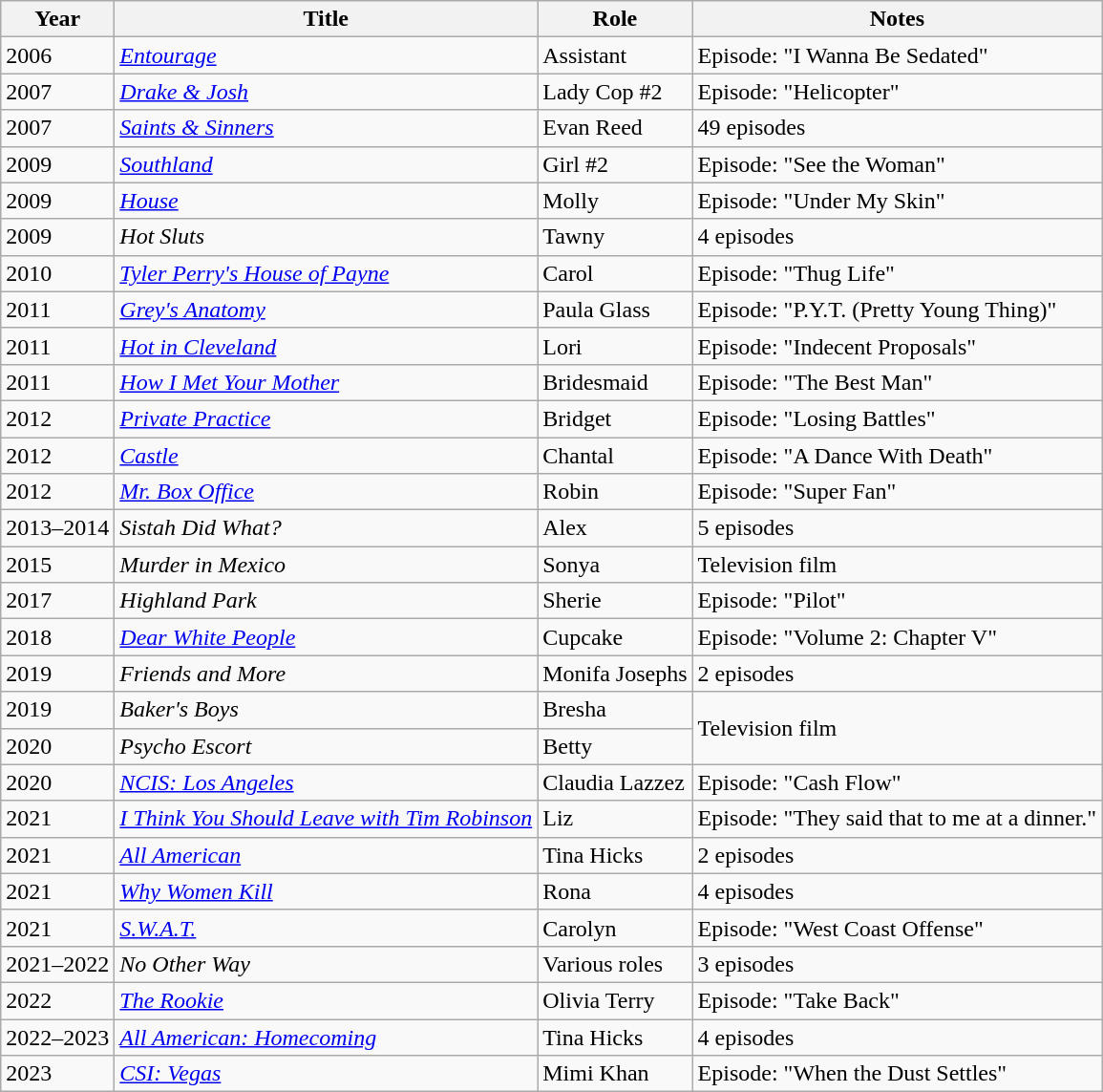<table class="wikitable sortable">
<tr>
<th>Year</th>
<th>Title</th>
<th>Role</th>
<th>Notes</th>
</tr>
<tr>
<td>2006</td>
<td><a href='#'><em>Entourage</em></a></td>
<td>Assistant</td>
<td>Episode: "I Wanna Be Sedated"</td>
</tr>
<tr>
<td>2007</td>
<td><em><a href='#'>Drake & Josh</a></em></td>
<td>Lady Cop #2</td>
<td>Episode: "Helicopter"</td>
</tr>
<tr>
<td>2007</td>
<td><a href='#'><em>Saints & Sinners</em></a></td>
<td>Evan Reed</td>
<td>49 episodes</td>
</tr>
<tr>
<td>2009</td>
<td><a href='#'><em>Southland</em></a></td>
<td>Girl #2</td>
<td>Episode: "See the Woman"</td>
</tr>
<tr>
<td>2009</td>
<td><a href='#'><em>House</em></a></td>
<td>Molly</td>
<td>Episode: "Under My Skin"</td>
</tr>
<tr>
<td>2009</td>
<td><em>Hot Sluts</em></td>
<td>Tawny</td>
<td>4 episodes</td>
</tr>
<tr>
<td>2010</td>
<td><em><a href='#'>Tyler Perry's House of Payne</a></em></td>
<td>Carol</td>
<td>Episode: "Thug Life"</td>
</tr>
<tr>
<td>2011</td>
<td><em><a href='#'>Grey's Anatomy</a></em></td>
<td>Paula Glass</td>
<td>Episode: "P.Y.T. (Pretty Young Thing)"</td>
</tr>
<tr>
<td>2011</td>
<td><em><a href='#'>Hot in Cleveland</a></em></td>
<td>Lori</td>
<td>Episode: "Indecent Proposals"</td>
</tr>
<tr>
<td>2011</td>
<td><em><a href='#'>How I Met Your Mother</a></em></td>
<td>Bridesmaid</td>
<td>Episode: "The Best Man"</td>
</tr>
<tr>
<td>2012</td>
<td><a href='#'><em>Private Practice</em></a></td>
<td>Bridget</td>
<td>Episode: "Losing Battles"</td>
</tr>
<tr>
<td>2012</td>
<td><a href='#'><em>Castle</em></a></td>
<td>Chantal</td>
<td>Episode: "A Dance With Death"</td>
</tr>
<tr>
<td>2012</td>
<td><em><a href='#'>Mr. Box Office</a></em></td>
<td>Robin</td>
<td>Episode: "Super Fan"</td>
</tr>
<tr>
<td>2013–2014</td>
<td><em>Sistah Did What?</em></td>
<td>Alex</td>
<td>5 episodes</td>
</tr>
<tr>
<td>2015</td>
<td><em>Murder in Mexico</em></td>
<td>Sonya</td>
<td>Television film</td>
</tr>
<tr>
<td>2017</td>
<td><em>Highland Park</em></td>
<td>Sherie</td>
<td>Episode: "Pilot"</td>
</tr>
<tr>
<td>2018</td>
<td><a href='#'><em>Dear White People</em></a></td>
<td>Cupcake</td>
<td>Episode: "Volume 2: Chapter V"</td>
</tr>
<tr>
<td>2019</td>
<td><em>Friends and More</em></td>
<td>Monifa Josephs</td>
<td>2 episodes</td>
</tr>
<tr>
<td>2019</td>
<td><em>Baker's Boys</em></td>
<td>Bresha</td>
<td rowspan="2">Television film</td>
</tr>
<tr>
<td>2020</td>
<td><em>Psycho Escort</em></td>
<td>Betty</td>
</tr>
<tr>
<td>2020</td>
<td><em><a href='#'>NCIS: Los Angeles</a></em></td>
<td>Claudia Lazzez</td>
<td>Episode: "Cash Flow"</td>
</tr>
<tr>
<td>2021</td>
<td><em><a href='#'>I Think You Should Leave with Tim Robinson</a></em></td>
<td>Liz</td>
<td>Episode: "They said that to me at a dinner."</td>
</tr>
<tr>
<td>2021</td>
<td><a href='#'><em>All American</em></a></td>
<td>Tina Hicks</td>
<td>2 episodes</td>
</tr>
<tr>
<td>2021</td>
<td><em><a href='#'>Why Women Kill</a></em></td>
<td>Rona</td>
<td>4 episodes</td>
</tr>
<tr>
<td>2021</td>
<td><a href='#'><em>S.W.A.T.</em></a></td>
<td>Carolyn</td>
<td>Episode: "West Coast Offense"</td>
</tr>
<tr>
<td>2021–2022</td>
<td><em>No Other Way</em></td>
<td>Various roles</td>
<td>3 episodes</td>
</tr>
<tr>
<td>2022</td>
<td><a href='#'><em>The Rookie</em></a></td>
<td>Olivia Terry</td>
<td>Episode: "Take Back"</td>
</tr>
<tr>
<td>2022–2023</td>
<td><em><a href='#'>All American: Homecoming</a></em></td>
<td>Tina Hicks</td>
<td>4 episodes</td>
</tr>
<tr>
<td>2023</td>
<td><em><a href='#'>CSI: Vegas</a></em></td>
<td>Mimi Khan</td>
<td>Episode: "When the Dust Settles"</td>
</tr>
</table>
